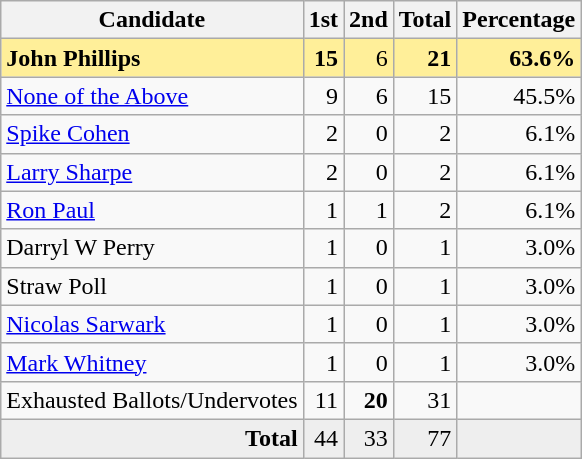<table class="wikitable" style="text-align:right;">
<tr>
<th>Candidate</th>
<th>1st</th>
<th>2nd</th>
<th>Total</th>
<th>Percentage</th>
</tr>
<tr style="background:#ffef99;">
<td style="text-align:left;"><strong>John Phillips</strong></td>
<td><strong>15</strong></td>
<td>6</td>
<td><strong>21</strong></td>
<td><strong>63.6%</strong></td>
</tr>
<tr>
<td style="text-align:left;"><a href='#'>None of the Above</a></td>
<td>9</td>
<td>6</td>
<td>15</td>
<td>45.5%</td>
</tr>
<tr>
<td style="text-align:left;"><a href='#'>Spike Cohen</a> </td>
<td>2</td>
<td>0</td>
<td>2</td>
<td>6.1%</td>
</tr>
<tr>
<td style="text-align:left;"><a href='#'>Larry Sharpe</a> </td>
<td>2</td>
<td>0</td>
<td>2</td>
<td>6.1%</td>
</tr>
<tr>
<td style="text-align:left;"><a href='#'>Ron Paul</a> </td>
<td>1</td>
<td>1</td>
<td>2</td>
<td>6.1%</td>
</tr>
<tr>
<td style="text-align:left;">Darryl W Perry </td>
<td>1</td>
<td>0</td>
<td>1</td>
<td>3.0%</td>
</tr>
<tr>
<td style="text-align:left;">Straw Poll </td>
<td>1</td>
<td>0</td>
<td>1</td>
<td>3.0%</td>
</tr>
<tr>
<td style="text-align:left;"><a href='#'>Nicolas Sarwark</a> </td>
<td>1</td>
<td>0</td>
<td>1</td>
<td>3.0%</td>
</tr>
<tr>
<td style="text-align:left;"><a href='#'>Mark Whitney</a> </td>
<td>1</td>
<td>0</td>
<td>1</td>
<td>3.0%</td>
</tr>
<tr>
<td>Exhausted Ballots/Undervotes</td>
<td>11</td>
<td><strong>20</strong></td>
<td>31</td>
<td></td>
</tr>
<tr style="background:#eee;">
<td style="margin-right:0.50px"><strong>Total</strong></td>
<td>44</td>
<td>33</td>
<td style="margin-right:0.50px">77</td>
<td style="margin-right:0.50px"></td>
</tr>
</table>
